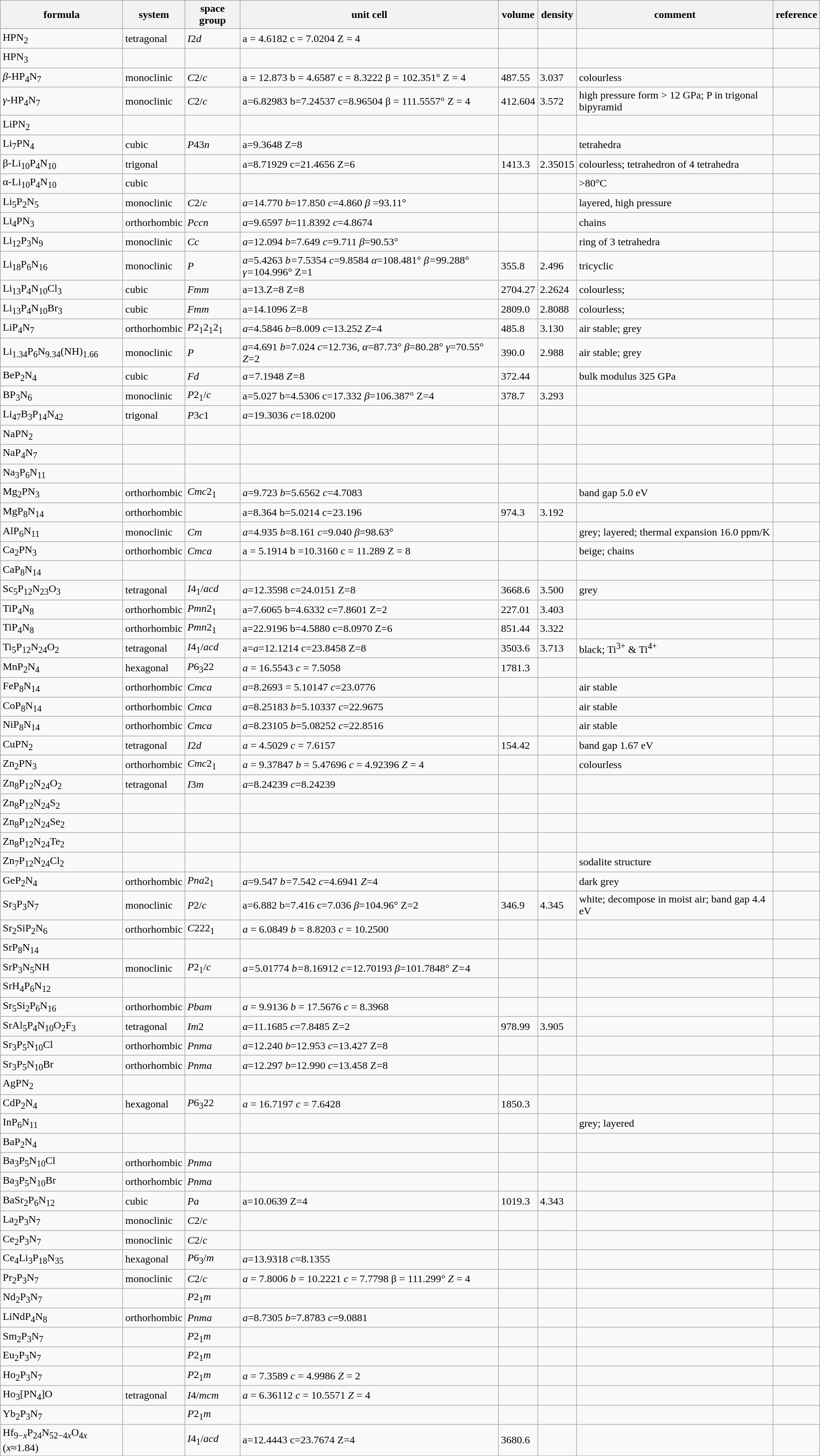<table class="wikitable">
<tr>
<th>formula</th>
<th>system</th>
<th>space group</th>
<th>unit cell</th>
<th>volume</th>
<th>density</th>
<th>comment</th>
<th>reference</th>
</tr>
<tr>
<td>HPN<sub>2</sub></td>
<td>tetragonal</td>
<td><em>I</em>2<em>d</em></td>
<td>a = 4.6182 c = 7.0204 Z = 4</td>
<td></td>
<td></td>
<td></td>
<td></td>
</tr>
<tr>
<td>HPN<sub>3</sub></td>
<td></td>
<td></td>
<td></td>
<td></td>
<td></td>
<td></td>
<td></td>
</tr>
<tr>
<td><em>β-</em>HP<sub>4</sub>N<sub>7</sub></td>
<td>monoclinic</td>
<td><em>C</em>2/<em>c</em></td>
<td>a = 12.873 b = 4.6587 c = 8.3222 β = 102.351°  Z = 4</td>
<td>487.55</td>
<td>3.037</td>
<td>colourless</td>
<td></td>
</tr>
<tr>
<td><em>γ-</em>HP<sub>4</sub>N<sub>7</sub></td>
<td>monoclinic</td>
<td><em>C</em>2/<em>c</em></td>
<td>a=6.82983 b=7.24537 c=8.96504 β = 111.5557° Z = 4</td>
<td>412.604</td>
<td>3.572</td>
<td>high pressure form > 12 GPa; P in trigonal bipyramid</td>
<td></td>
</tr>
<tr>
<td>LiPN<sub>2</sub></td>
<td></td>
<td></td>
<td></td>
<td></td>
<td></td>
<td></td>
<td></td>
</tr>
<tr>
<td>Li<sub>7</sub>PN<sub>4</sub></td>
<td>cubic</td>
<td><em>P</em>43<em>n</em></td>
<td>a=9.3648 Z=8</td>
<td></td>
<td></td>
<td>tetrahedra</td>
<td></td>
</tr>
<tr>
<td>β-Li<sub>10</sub>P<sub>4</sub>N<sub>10</sub></td>
<td>trigonal</td>
<td></td>
<td>a=8.71929 c=21.4656 Z=6</td>
<td>1413.3</td>
<td>2.35015</td>
<td>colourless; tetrahedron of 4 tetrahedra</td>
<td></td>
</tr>
<tr>
<td>α-Li<sub>10</sub>P<sub>4</sub>N<sub>10</sub></td>
<td>cubic</td>
<td></td>
<td></td>
<td></td>
<td></td>
<td>>80°C</td>
<td></td>
</tr>
<tr>
<td>Li<sub>5</sub>P<sub>2</sub>N<sub>5</sub></td>
<td>monoclinic</td>
<td><em>C</em>2/<em>c</em></td>
<td><em>a</em>=14.770 <em>b</em>=17.850 <em>c</em>=4.860 <em>β</em> =93.11°</td>
<td></td>
<td></td>
<td>layered, high pressure</td>
<td></td>
</tr>
<tr>
<td>Li<sub>4</sub>PN<sub>3</sub></td>
<td>orthorhombic</td>
<td><em>Pccn</em></td>
<td><em>a</em>=9.6597 <em>b</em>=11.8392 <em>c</em>=4.8674</td>
<td></td>
<td></td>
<td>chains</td>
<td></td>
</tr>
<tr>
<td>Li<sub>12</sub>P<sub>3</sub>N<sub>9</sub></td>
<td>monoclinic</td>
<td><em>Cc</em></td>
<td><em>a</em>=12.094 <em>b</em>=7.649 <em>c</em>=9.711 <em>β</em>=90.53°</td>
<td></td>
<td></td>
<td>ring of 3 tetrahedra</td>
<td></td>
</tr>
<tr>
<td>Li<sub>18</sub>P<sub>6</sub>N<sub>16</sub></td>
<td>monoclinic</td>
<td><em>P</em></td>
<td><em>a</em>=5.4263 <em>b=</em>7.5354 <em>c</em>=9.8584 <em>α</em>=108.481° <em>β=</em>99.288° <em>γ=</em>104.996° Z=1</td>
<td>355.8</td>
<td>2.496</td>
<td>tricyclic</td>
<td></td>
</tr>
<tr>
<td>Li<sub>13</sub>P<sub>4</sub>N<sub>10</sub>Cl<sub>3</sub></td>
<td>cubic</td>
<td><em>Fm</em><em>m</em></td>
<td>a=13.Z=8 Z=8</td>
<td>2704.27</td>
<td>2.2624</td>
<td>colourless;</td>
<td></td>
</tr>
<tr>
<td>Li<sub>13</sub>P<sub>4</sub>N<sub>10</sub>Br<sub>3</sub></td>
<td>cubic</td>
<td><em>Fm</em><em>m</em></td>
<td>a=14.1096 Z=8</td>
<td>2809.0</td>
<td>2.8088</td>
<td>colourless;</td>
<td></td>
</tr>
<tr>
<td>LiP<sub>4</sub>N<sub>7</sub></td>
<td>orthorhombic</td>
<td><em>P</em>2<sub>1</sub>2<sub>1</sub>2<sub>1</sub></td>
<td><em>a</em>=4.5846 <em>b</em>=8.009 <em>c</em>=13.252 <em>Z</em>=4</td>
<td>485.8</td>
<td>3.130</td>
<td>air stable; grey</td>
<td></td>
</tr>
<tr>
<td>Li<sub>1.34</sub>P<sub>6</sub>N<sub>9.34</sub>(NH)<sub>1.66</sub></td>
<td>monoclinic</td>
<td><em>P</em></td>
<td><em>a</em>=4.691 <em>b</em>=7.024 <em>c</em>=12.736, <em>α</em>=87.73° <em>β</em>=80.28° <em>γ</em>=70.55° <em>Z</em>=2</td>
<td>390.0</td>
<td>2.988</td>
<td>air stable; grey</td>
<td></td>
</tr>
<tr>
<td>BeP<sub>2</sub>N<sub>4</sub></td>
<td>cubic</td>
<td><em>Fd</em></td>
<td><em>a=</em>7.1948 <em>Z=</em>8</td>
<td>372.44</td>
<td></td>
<td>bulk modulus 325 GPa</td>
<td></td>
</tr>
<tr>
<td>BP<sub>3</sub>N<sub>6</sub></td>
<td>monoclinic</td>
<td><em>P</em>2<sub>1</sub>/<em>c</em></td>
<td>a=5.027 b=4.5306 c=17.332 <em>β</em>=106.387° Z=4</td>
<td>378.7</td>
<td>3.293</td>
<td></td>
<td></td>
</tr>
<tr>
<td>Li<sub>47</sub>B<sub>3</sub>P<sub>14</sub>N<sub>42</sub></td>
<td>trigonal</td>
<td><em>P</em>3<em>c</em>1</td>
<td><em>a</em>=19.3036 <em>c</em>=18.0200</td>
<td></td>
<td></td>
<td></td>
<td></td>
</tr>
<tr>
<td>NaPN<sub>2</sub></td>
<td></td>
<td></td>
<td></td>
<td></td>
<td></td>
<td></td>
<td></td>
</tr>
<tr>
<td>NaP<sub>4</sub>N<sub>7</sub></td>
<td></td>
<td></td>
<td></td>
<td></td>
<td></td>
<td></td>
<td></td>
</tr>
<tr>
<td>Na<sub>3</sub>P<sub>6</sub>N<sub>11</sub></td>
<td></td>
<td></td>
<td></td>
<td></td>
<td></td>
<td></td>
<td></td>
</tr>
<tr>
<td>Mg<sub>2</sub>PN<sub>3</sub></td>
<td>orthorhombic</td>
<td><em>Cmc</em>2<sub>1</sub></td>
<td><em>a</em>=9.723 <em>b</em>=5.6562 <em>c</em>=4.7083</td>
<td></td>
<td></td>
<td>band gap 5.0 eV</td>
<td></td>
</tr>
<tr>
<td>MgP<sub>8</sub>N<sub>14</sub></td>
<td>orthorhombic</td>
<td></td>
<td>a=8.364 b=5.0214 c=23.196</td>
<td>974.3</td>
<td>3.192</td>
<td></td>
<td></td>
</tr>
<tr>
<td>AlP<sub>6</sub>N<sub>11</sub></td>
<td>monoclinic</td>
<td><em>Cm</em></td>
<td><em>a</em>=4.935 <em>b</em>=8.161 <em>c</em>=9.040 <em>β</em>=98.63°</td>
<td></td>
<td></td>
<td>grey; layered; thermal expansion 16.0 ppm/K</td>
<td></td>
</tr>
<tr>
<td>Ca<sub>2</sub>PN<sub>3</sub></td>
<td>orthorhombic</td>
<td><em>Cmca</em></td>
<td>a = 5.1914 b =10.3160 c = 11.289 Z = 8</td>
<td></td>
<td></td>
<td>beige; chains</td>
<td></td>
</tr>
<tr>
<td>CaP<sub>8</sub>N<sub>14</sub></td>
<td></td>
<td></td>
<td></td>
<td></td>
<td></td>
<td></td>
<td></td>
</tr>
<tr>
<td>Sc<sub>5</sub>P<sub>12</sub>N<sub>23</sub>O<sub>3</sub></td>
<td>tetragonal</td>
<td><em>I</em>4<sub>1</sub>/<em>acd</em></td>
<td><em>a</em>=12.3598 c=24.0151 Z=8</td>
<td>3668.6</td>
<td>3.500</td>
<td>grey</td>
<td></td>
</tr>
<tr>
<td>TiP<sub>4</sub>N<sub>8</sub></td>
<td>orthorhombic</td>
<td><em>Pmn</em>2<sub>1</sub></td>
<td>a=7.6065 b=4.6332 c=7.8601 Z=2</td>
<td>227.01</td>
<td>3.403</td>
<td></td>
<td></td>
</tr>
<tr>
<td>TiP<sub>4</sub>N<sub>8</sub></td>
<td>orthorhombic</td>
<td><em>Pmn</em>2<sub>1</sub></td>
<td>a=22.9196 b=4.5880 c=8.0970 Z=6</td>
<td>851.44</td>
<td>3.322</td>
<td></td>
<td></td>
</tr>
<tr>
<td>Ti<sub>5</sub>P<sub>12</sub>N<sub>24</sub>O<sub>2</sub></td>
<td>tetragonal</td>
<td><em>I</em>4<sub>1</sub>/<em>acd</em></td>
<td>a=<em>a</em>=12.1214 c=23.8458 Z=8</td>
<td>3503.6</td>
<td>3.713</td>
<td>black; Ti<sup>3+</sup> & Ti<sup>4+</sup></td>
<td></td>
</tr>
<tr>
<td>MnP<sub>2</sub>N<sub>4</sub></td>
<td>hexagonal</td>
<td><em>P</em>6<sub>3</sub>22</td>
<td><em>a</em> = 16.5543 <em>c</em> = 7.5058</td>
<td>1781.3</td>
<td></td>
<td></td>
<td></td>
</tr>
<tr>
<td>FeP<sub>8</sub>N<sub>14</sub></td>
<td>orthorhombic</td>
<td><em>Cmca</em></td>
<td><em>a</em>=8.2693 = 5.10147 <em>c</em>=23.0776</td>
<td></td>
<td></td>
<td>air stable</td>
<td></td>
</tr>
<tr>
<td>CoP<sub>8</sub>N<sub>14</sub></td>
<td>orthorhombic</td>
<td><em>Cmca</em></td>
<td><em>a</em>=8.25183 <em>b</em>=5.10337 <em>c</em>=22.9675</td>
<td></td>
<td></td>
<td>air stable</td>
<td></td>
</tr>
<tr>
<td>NiP<sub>8</sub>N<sub>14</sub></td>
<td>orthorhombic</td>
<td><em>Cmca</em></td>
<td><em>a</em>=8.23105 <em>b</em>=5.08252 <em>c</em>=22.8516</td>
<td></td>
<td></td>
<td>air stable</td>
<td></td>
</tr>
<tr>
<td>CuPN<sub>2</sub></td>
<td>tetragonal</td>
<td><em>I</em>2<em>d</em></td>
<td><em>a</em> = 4.5029 <em>c</em> = 7.6157</td>
<td>154.42</td>
<td></td>
<td>band gap 1.67 eV</td>
<td></td>
</tr>
<tr>
<td>Zn<sub>2</sub>PN<sub>3</sub></td>
<td>orthorhombic</td>
<td><em>Cmc</em>2<sub>1</sub></td>
<td><em>a</em> = 9.37847 <em>b</em> = 5.47696 <em>c</em> = 4.92396 <em>Z</em> = 4</td>
<td></td>
<td></td>
<td>colourless</td>
<td></td>
</tr>
<tr>
<td>Zn<sub>8</sub>P<sub>12</sub>N<sub>24</sub>O<sub>2</sub></td>
<td>tetragonal</td>
<td><em>I</em>3<em>m</em></td>
<td><em>a</em>=8.24239 <em>c</em>=8.24239</td>
<td></td>
<td></td>
<td></td>
<td></td>
</tr>
<tr>
<td>Zn<sub>8</sub>P<sub>12</sub>N<sub>24</sub>S<sub>2</sub></td>
<td></td>
<td></td>
<td></td>
<td></td>
<td></td>
<td></td>
<td></td>
</tr>
<tr>
<td>Zn<sub>8</sub>P<sub>12</sub>N<sub>24</sub>Se<sub>2</sub></td>
<td></td>
<td></td>
<td></td>
<td></td>
<td></td>
<td></td>
<td></td>
</tr>
<tr>
<td>Zn<sub>8</sub>P<sub>12</sub>N<sub>24</sub>Te<sub>2</sub></td>
<td></td>
<td></td>
<td></td>
<td></td>
<td></td>
<td></td>
<td></td>
</tr>
<tr>
<td>Zn<sub>7</sub>P<sub>12</sub>N<sub>24</sub>Cl<sub>2</sub></td>
<td></td>
<td></td>
<td></td>
<td></td>
<td></td>
<td>sodalite structure</td>
<td></td>
</tr>
<tr>
<td>GeP<sub>2</sub>N<sub>4</sub></td>
<td>orthorhombic</td>
<td><em>Pna</em>2<sub>1</sub></td>
<td><em>a</em>=9.547 <em>b=</em>7.542 <em>c</em>=4.6941 <em>Z</em>=4</td>
<td></td>
<td></td>
<td>dark grey</td>
<td></td>
</tr>
<tr>
<td>Sr<sub>3</sub>P<sub>3</sub>N<sub>7</sub></td>
<td>monoclinic</td>
<td><em>P</em>2/<em>c</em></td>
<td>a=6.882 b=7.416 c=7.036 <em>β</em>=104.96° Z=2</td>
<td>346.9</td>
<td>4.345</td>
<td>white; decompose in moist air; band gap 4.4 eV</td>
<td></td>
</tr>
<tr>
<td>Sr<sub>2</sub>SiP<sub>2</sub>N<sub>6</sub></td>
<td>orthorhombic</td>
<td><em>C</em>222<sub>1</sub></td>
<td><em>a</em> = 6.0849 <em>b</em> = 8.8203 <em>c</em> = 10.2500</td>
<td></td>
<td></td>
<td></td>
<td></td>
</tr>
<tr>
<td>SrP<sub>8</sub>N<sub>14</sub></td>
<td></td>
<td></td>
<td></td>
<td></td>
<td></td>
<td></td>
<td></td>
</tr>
<tr>
<td>SrP<sub>3</sub>N<sub>5</sub>NH</td>
<td>monoclinic</td>
<td><em>P</em>2<sub>1</sub>/<em>c</em></td>
<td><em>a=</em>5.01774 <em>b=</em>8.16912 <em>c=</em>12.70193 <em>β</em>=101.7848° <em>Z=</em>4</td>
<td></td>
<td></td>
<td></td>
<td></td>
</tr>
<tr>
<td>SrH<sub>4</sub>P<sub>6</sub>N<sub>12</sub></td>
<td></td>
<td></td>
<td></td>
<td></td>
<td></td>
<td></td>
<td></td>
</tr>
<tr>
<td>Sr<sub>5</sub>Si<sub>2</sub>P<sub>6</sub>N<sub>16</sub></td>
<td>orthorhombic</td>
<td><em>Pbam</em></td>
<td><em>a</em> = 9.9136 <em>b</em> = 17.5676 <em>c</em> = 8.3968</td>
<td></td>
<td></td>
<td></td>
<td></td>
</tr>
<tr>
<td>SrAl<sub>5</sub>P<sub>4</sub>N<sub>10</sub>O<sub>2</sub>F<sub>3</sub></td>
<td>tetragonal</td>
<td><em>I</em><em>m</em>2</td>
<td><em>a</em>=11.1685 <em>c</em>=7.8485 Z=2</td>
<td>978.99</td>
<td>3.905</td>
<td></td>
<td></td>
</tr>
<tr>
<td>Sr<sub>3</sub>P<sub>5</sub>N<sub>10</sub>Cl</td>
<td>orthorhombic</td>
<td><em>Pnma</em></td>
<td><em>a</em>=12.240 <em>b</em>=12.953 <em>c</em>=13.427 Z=8</td>
<td></td>
<td></td>
<td></td>
<td></td>
</tr>
<tr>
<td>Sr<sub>3</sub>P<sub>5</sub>N<sub>10</sub>Br</td>
<td>orthorhombic</td>
<td><em>Pnma</em></td>
<td><em>a</em>=12.297 <em>b</em>=12.990 <em>c</em>=13.458 Z=8</td>
<td></td>
<td></td>
<td></td>
<td></td>
</tr>
<tr>
<td>AgPN<sub>2</sub></td>
<td></td>
<td></td>
<td></td>
<td></td>
<td></td>
<td></td>
<td></td>
</tr>
<tr>
<td>CdP<sub>2</sub>N<sub>4</sub></td>
<td>hexagonal</td>
<td><em>P</em>6<sub>3</sub>22</td>
<td><em>a</em> = 16.7197 <em>c</em> = 7.6428</td>
<td>1850.3</td>
<td></td>
<td></td>
<td></td>
</tr>
<tr>
<td>InP<sub>6</sub>N<sub>11</sub></td>
<td></td>
<td></td>
<td></td>
<td></td>
<td></td>
<td>grey; layered</td>
<td></td>
</tr>
<tr>
<td>BaP<sub>2</sub>N<sub>4</sub></td>
<td></td>
<td></td>
<td></td>
<td></td>
<td></td>
<td></td>
<td></td>
</tr>
<tr>
<td>Ba<sub>3</sub>P<sub>5</sub>N<sub>10</sub>Cl</td>
<td>orthorhombic</td>
<td><em>Pnma</em></td>
<td></td>
<td></td>
<td></td>
<td></td>
<td></td>
</tr>
<tr>
<td>Ba<sub>3</sub>P<sub>5</sub>N<sub>10</sub>Br</td>
<td>orthorhombic</td>
<td><em>Pnma</em></td>
<td></td>
<td></td>
<td></td>
<td></td>
<td></td>
</tr>
<tr>
<td>BaSr<sub>2</sub>P<sub>6</sub>N<sub>12</sub></td>
<td>cubic</td>
<td><em>Pa</em></td>
<td>a=10.0639 Z=4</td>
<td>1019.3</td>
<td>4.343</td>
<td></td>
<td></td>
</tr>
<tr>
<td>La<sub>2</sub>P<sub>3</sub>N<sub>7</sub></td>
<td>monoclinic</td>
<td><em>C</em>2/<em>c</em></td>
<td></td>
<td></td>
<td></td>
<td></td>
<td></td>
</tr>
<tr>
<td>Ce<sub>2</sub>P<sub>3</sub>N<sub>7</sub></td>
<td>monoclinic</td>
<td><em>C</em>2/<em>c</em></td>
<td></td>
<td></td>
<td></td>
<td></td>
<td></td>
</tr>
<tr>
<td>Ce<sub>4</sub>Li<sub>3</sub>P<sub>18</sub>N<sub>35</sub></td>
<td>hexagonal</td>
<td><em>P</em>6<sub>3</sub>/<em>m</em></td>
<td><em>a</em>=13.9318 <em>c</em>=8.1355</td>
<td></td>
<td></td>
<td></td>
<td></td>
</tr>
<tr>
<td>Pr<sub>2</sub>P<sub>3</sub>N<sub>7</sub></td>
<td>monoclinic</td>
<td><em>C</em>2/<em>c</em></td>
<td><em>a</em> = 7.8006 <em>b</em> = 10.2221 <em>c</em> = 7.7798 β = 111.299° <em>Z</em> = 4</td>
<td></td>
<td></td>
<td></td>
<td></td>
</tr>
<tr>
<td>Nd<sub>2</sub>P<sub>3</sub>N<sub>7</sub></td>
<td></td>
<td><em>P</em>2<sub>1</sub><em>m</em></td>
<td></td>
<td></td>
<td></td>
<td></td>
<td></td>
</tr>
<tr>
<td>LiNdP<sub>4</sub>N<sub>8</sub></td>
<td>orthorhombic</td>
<td><em>Pnma</em></td>
<td><em>a</em>=8.7305 <em>b</em>=7.8783 <em>c</em>=9.0881</td>
<td></td>
<td></td>
<td></td>
<td></td>
</tr>
<tr>
<td>Sm<sub>2</sub>P<sub>3</sub>N<sub>7</sub></td>
<td></td>
<td><em>P</em>2<sub>1</sub><em>m</em></td>
<td></td>
<td></td>
<td></td>
<td></td>
<td></td>
</tr>
<tr>
<td>Eu<sub>2</sub>P<sub>3</sub>N<sub>7</sub></td>
<td></td>
<td><em>P</em>2<sub>1</sub><em>m</em></td>
<td></td>
<td></td>
<td></td>
<td></td>
<td></td>
</tr>
<tr>
<td>Ho<sub>2</sub>P<sub>3</sub>N<sub>7</sub></td>
<td></td>
<td><em>P</em>2<sub>1</sub><em>m</em></td>
<td><em>a</em> = 7.3589 <em>c</em> = 4.9986 <em>Z</em> = 2</td>
<td></td>
<td></td>
<td></td>
<td></td>
</tr>
<tr>
<td>Ho<sub>3</sub>[PN<sub>4</sub>]O</td>
<td>tetragonal</td>
<td><em>I</em>4/<em>mcm</em></td>
<td><em>a</em> = 6.36112 <em>c</em> = 10.5571 <em>Z</em> = 4</td>
<td></td>
<td></td>
<td></td>
<td></td>
</tr>
<tr>
<td>Yb<sub>2</sub>P<sub>3</sub>N<sub>7</sub></td>
<td></td>
<td><em>P</em>2<sub>1</sub><em>m</em></td>
<td></td>
<td></td>
<td></td>
<td></td>
<td></td>
</tr>
<tr>
<td>Hf<sub>9−<em>x</em></sub>P<sub>24</sub>N<sub>52−4<em>x</em></sub>O<sub>4<em>x</em></sub> (<em>x</em>≈1.84)</td>
<td></td>
<td><em>I</em>4<sub>1</sub>/<em>acd</em></td>
<td>a=12.4443 c=23.7674 Z=4</td>
<td>3680.6</td>
<td></td>
<td></td>
<td></td>
</tr>
</table>
